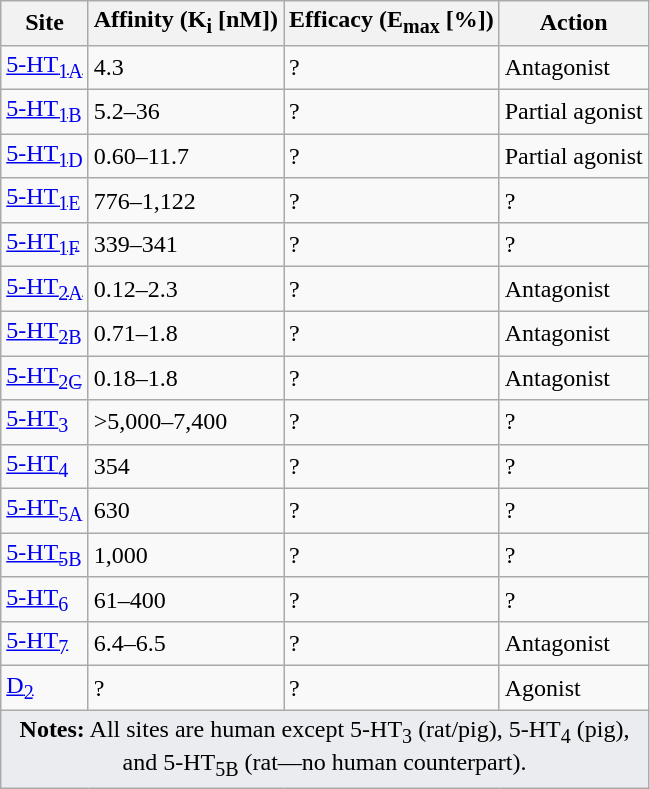<table class="wikitable">
<tr>
<th>Site</th>
<th>Affinity (K<sub>i</sub> [nM])</th>
<th>Efficacy (E<sub>max</sub> [%])</th>
<th>Action</th>
</tr>
<tr>
<td><a href='#'>5-HT<sub>1A</sub></a></td>
<td>4.3</td>
<td>?</td>
<td>Antagonist</td>
</tr>
<tr>
<td><a href='#'>5-HT<sub>1B</sub></a></td>
<td>5.2–36</td>
<td>?</td>
<td>Partial agonist</td>
</tr>
<tr>
<td><a href='#'>5-HT<sub>1D</sub></a></td>
<td>0.60–11.7</td>
<td>?</td>
<td>Partial agonist</td>
</tr>
<tr>
<td><a href='#'>5-HT<sub>1E</sub></a></td>
<td>776–1,122</td>
<td>?</td>
<td>?</td>
</tr>
<tr>
<td><a href='#'>5-HT<sub>1F</sub></a></td>
<td>339–341</td>
<td>?</td>
<td>?</td>
</tr>
<tr>
<td><a href='#'>5-HT<sub>2A</sub></a></td>
<td>0.12–2.3</td>
<td>?</td>
<td>Antagonist</td>
</tr>
<tr>
<td><a href='#'>5-HT<sub>2B</sub></a></td>
<td>0.71–1.8</td>
<td>?</td>
<td>Antagonist</td>
</tr>
<tr>
<td><a href='#'>5-HT<sub>2C</sub></a></td>
<td>0.18–1.8</td>
<td>?</td>
<td>Antagonist</td>
</tr>
<tr>
<td><a href='#'>5-HT<sub>3</sub></a></td>
<td>>5,000–7,400</td>
<td>?</td>
<td>?</td>
</tr>
<tr>
<td><a href='#'>5-HT<sub>4</sub></a></td>
<td>354</td>
<td>?</td>
<td>?</td>
</tr>
<tr>
<td><a href='#'>5-HT<sub>5A</sub></a></td>
<td>630</td>
<td>?</td>
<td>?</td>
</tr>
<tr>
<td><a href='#'>5-HT<sub>5B</sub></a></td>
<td>1,000</td>
<td>?</td>
<td>?</td>
</tr>
<tr>
<td><a href='#'>5-HT<sub>6</sub></a></td>
<td>61–400</td>
<td>?</td>
<td>?</td>
</tr>
<tr>
<td><a href='#'>5-HT<sub>7</sub></a></td>
<td>6.4–6.5</td>
<td>?</td>
<td>Antagonist</td>
</tr>
<tr>
<td><a href='#'>D<sub>2</sub></a></td>
<td>?</td>
<td>?</td>
<td>Agonist</td>
</tr>
<tr class="sortbottom">
<td colspan="4" style="width: 1px; background-color:#eaecf0; text-align: center;"><strong>Notes:</strong> All sites are human except 5-HT<sub>3</sub> (rat/pig), 5-HT<sub>4</sub> (pig), and 5-HT<sub>5B</sub> (rat—no human counterpart).</td>
</tr>
</table>
